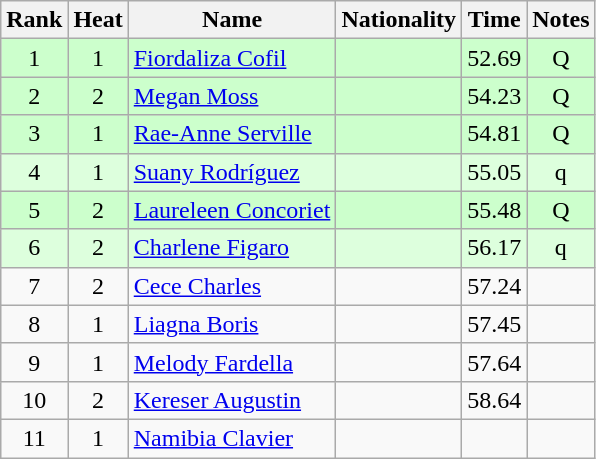<table class="wikitable sortable" style="text-align:center">
<tr>
<th>Rank</th>
<th>Heat</th>
<th>Name</th>
<th>Nationality</th>
<th>Time</th>
<th>Notes</th>
</tr>
<tr bgcolor=ccffcc>
<td>1</td>
<td>1</td>
<td align=left><a href='#'>Fiordaliza Cofil</a></td>
<td align=left></td>
<td>52.69</td>
<td>Q</td>
</tr>
<tr bgcolor=ccffcc>
<td>2</td>
<td>2</td>
<td align=left><a href='#'>Megan Moss</a></td>
<td align=left></td>
<td>54.23</td>
<td>Q</td>
</tr>
<tr bgcolor=ccffcc>
<td>3</td>
<td>1</td>
<td align=left><a href='#'>Rae-Anne Serville</a></td>
<td align=left></td>
<td>54.81</td>
<td>Q</td>
</tr>
<tr bgcolor=ddffdd>
<td>4</td>
<td>1</td>
<td align=left><a href='#'>Suany Rodríguez</a></td>
<td align=left></td>
<td>55.05</td>
<td>q</td>
</tr>
<tr bgcolor=ccffcc>
<td>5</td>
<td>2</td>
<td align=left><a href='#'>Laureleen Concoriet</a></td>
<td align=left></td>
<td>55.48</td>
<td>Q</td>
</tr>
<tr bgcolor=ddffdd>
<td>6</td>
<td>2</td>
<td align=left><a href='#'>Charlene Figaro</a></td>
<td align=left></td>
<td>56.17</td>
<td>q</td>
</tr>
<tr>
<td>7</td>
<td>2</td>
<td align=left><a href='#'>Cece Charles</a></td>
<td align=left></td>
<td>57.24</td>
<td></td>
</tr>
<tr>
<td>8</td>
<td>1</td>
<td align=left><a href='#'>Liagna Boris</a></td>
<td align=left></td>
<td>57.45</td>
<td></td>
</tr>
<tr>
<td>9</td>
<td>1</td>
<td align=left><a href='#'>Melody Fardella</a></td>
<td align=left></td>
<td>57.64</td>
<td></td>
</tr>
<tr>
<td>10</td>
<td>2</td>
<td align=left><a href='#'>Kereser Augustin</a></td>
<td align=left></td>
<td>58.64</td>
<td></td>
</tr>
<tr>
<td>11</td>
<td>1</td>
<td align=left><a href='#'>Namibia Clavier</a></td>
<td align=left></td>
<td></td>
<td></td>
</tr>
</table>
